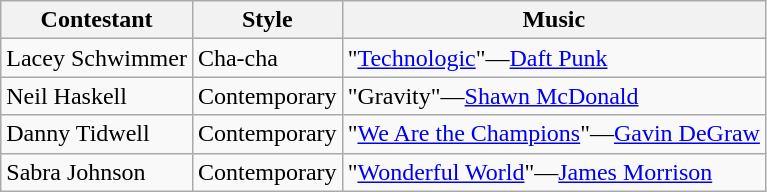<table class="wikitable">
<tr>
<th>Contestant</th>
<th>Style</th>
<th>Music</th>
</tr>
<tr>
<td>Lacey Schwimmer</td>
<td>Cha-cha</td>
<td>"<a href='#'>Technologic</a>"—<a href='#'>Daft Punk</a></td>
</tr>
<tr>
<td>Neil Haskell</td>
<td>Contemporary</td>
<td>"Gravity"—<a href='#'>Shawn McDonald</a></td>
</tr>
<tr>
<td>Danny Tidwell</td>
<td>Contemporary</td>
<td>"<a href='#'>We Are the Champions</a>"—<a href='#'>Gavin DeGraw</a></td>
</tr>
<tr>
<td>Sabra  Johnson</td>
<td>Contemporary</td>
<td>"<a href='#'>Wonderful World</a>"—<a href='#'>James Morrison</a></td>
</tr>
</table>
